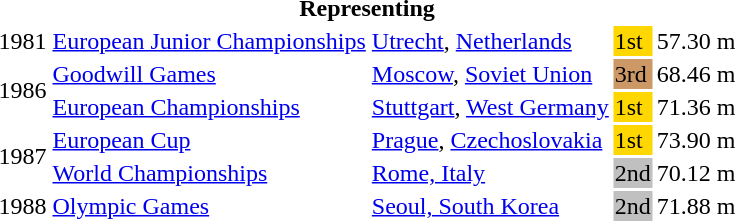<table>
<tr>
<th colspan="5">Representing </th>
</tr>
<tr>
<td>1981</td>
<td><a href='#'>European Junior Championships</a></td>
<td><a href='#'>Utrecht</a>, <a href='#'>Netherlands</a></td>
<td bgcolor="gold">1st</td>
<td>57.30 m</td>
</tr>
<tr>
<td rowspan=2>1986</td>
<td><a href='#'>Goodwill Games</a></td>
<td><a href='#'>Moscow</a>, <a href='#'>Soviet Union</a></td>
<td bgcolor=cc9966>3rd</td>
<td>68.46 m</td>
</tr>
<tr>
<td><a href='#'>European Championships</a></td>
<td><a href='#'>Stuttgart</a>, <a href='#'>West Germany</a></td>
<td bgcolor="gold">1st</td>
<td>71.36 m</td>
</tr>
<tr>
<td rowspan=2>1987</td>
<td><a href='#'>European Cup</a></td>
<td><a href='#'>Prague</a>, <a href='#'>Czechoslovakia</a></td>
<td bgcolor=gold>1st</td>
<td>73.90 m</td>
</tr>
<tr>
<td><a href='#'>World Championships</a></td>
<td><a href='#'>Rome, Italy</a></td>
<td bgcolor="silver">2nd</td>
<td>70.12 m</td>
</tr>
<tr>
<td>1988</td>
<td><a href='#'>Olympic Games</a></td>
<td><a href='#'>Seoul, South Korea</a></td>
<td bgcolor="silver">2nd</td>
<td>71.88 m</td>
</tr>
</table>
